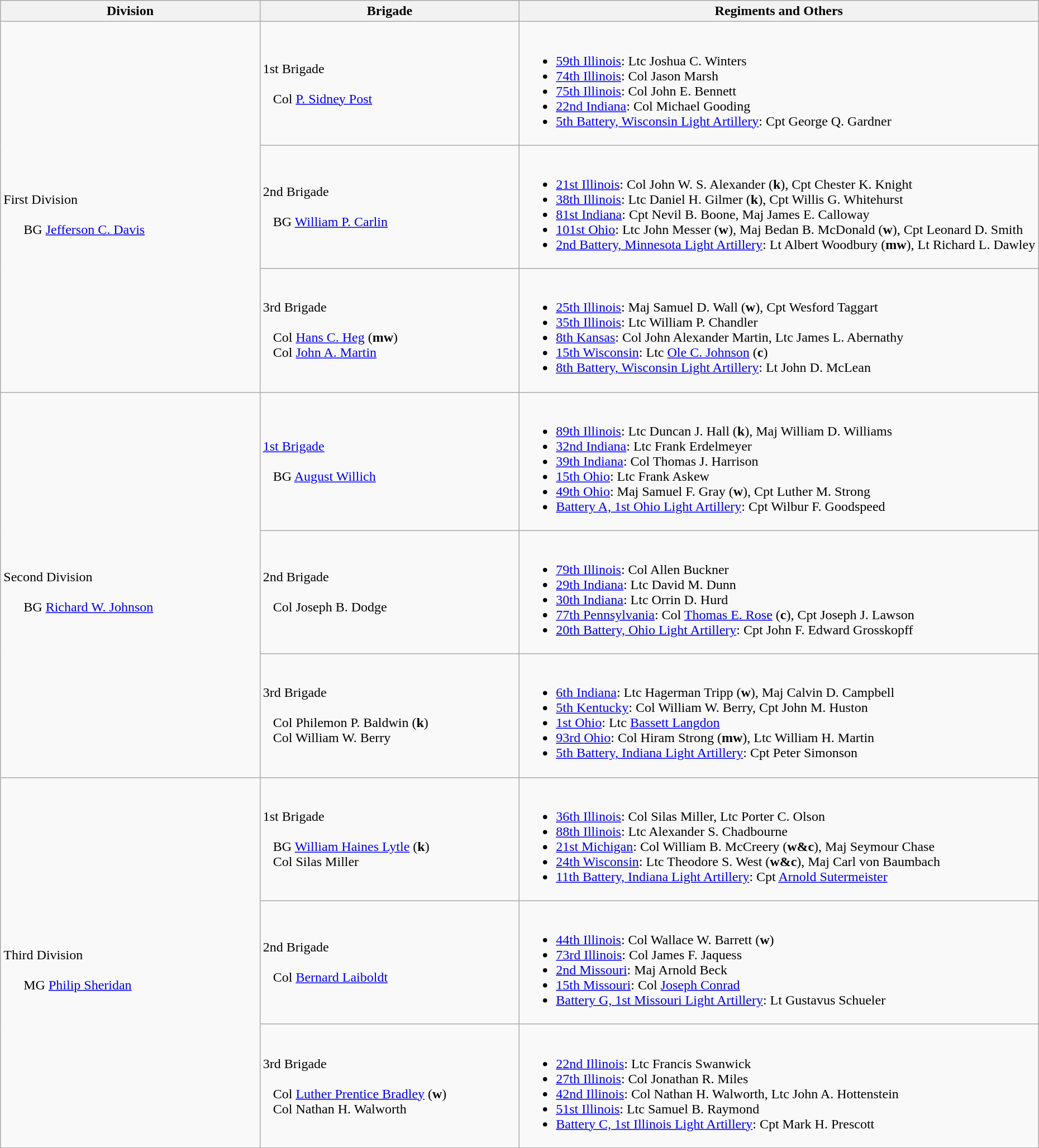<table class="wikitable">
<tr>
<th width=25%>Division</th>
<th width=25%>Brigade</th>
<th>Regiments and Others</th>
</tr>
<tr>
<td rowspan=3><br>First Division<br><br>     
BG <a href='#'>Jefferson C. Davis</a></td>
<td>1st Brigade<br><br>  
Col <a href='#'>P. Sidney Post</a></td>
<td><br><ul><li><a href='#'>59th Illinois</a>: Ltc Joshua C. Winters</li><li><a href='#'>74th Illinois</a>: Col Jason Marsh</li><li><a href='#'>75th Illinois</a>: Col John E. Bennett</li><li><a href='#'>22nd Indiana</a>: Col Michael Gooding</li><li><a href='#'>5th Battery, Wisconsin Light Artillery</a>: Cpt George Q. Gardner</li></ul></td>
</tr>
<tr>
<td>2nd Brigade<br><br>  
BG <a href='#'>William P. Carlin</a></td>
<td><br><ul><li><a href='#'>21st Illinois</a>: Col John W. S. Alexander (<strong>k</strong>), Cpt Chester K. Knight</li><li><a href='#'>38th Illinois</a>: Ltc Daniel H. Gilmer (<strong>k</strong>), Cpt Willis G. Whitehurst</li><li><a href='#'>81st Indiana</a>: Cpt Nevil B. Boone, Maj James E. Calloway</li><li><a href='#'>101st Ohio</a>: Ltc John Messer (<strong>w</strong>), Maj Bedan B. McDonald (<strong>w</strong>), Cpt Leonard D. Smith</li><li><a href='#'>2nd Battery, Minnesota Light Artillery</a>: Lt Albert Woodbury (<strong>mw</strong>), Lt Richard L. Dawley</li></ul></td>
</tr>
<tr>
<td>3rd Brigade<br><br>  
Col <a href='#'>Hans C. Heg</a> (<strong>mw</strong>)
<br>  
Col <a href='#'>John A. Martin</a></td>
<td><br><ul><li><a href='#'>25th Illinois</a>: Maj Samuel D. Wall (<strong>w</strong>), Cpt Wesford Taggart</li><li><a href='#'>35th Illinois</a>: Ltc William P. Chandler</li><li><a href='#'>8th Kansas</a>: Col John Alexander Martin, Ltc James L. Abernathy</li><li><a href='#'>15th Wisconsin</a>: Ltc <a href='#'>Ole C. Johnson</a> (<strong>c</strong>)</li><li><a href='#'>8th Battery, Wisconsin Light Artillery</a>: Lt John D. McLean</li></ul></td>
</tr>
<tr>
<td rowspan=3><br>Second Division<br><br>     
BG <a href='#'>Richard W. Johnson</a></td>
<td><a href='#'>1st Brigade</a><br><br>  
BG <a href='#'>August Willich</a></td>
<td><br><ul><li><a href='#'>89th Illinois</a>: Ltc Duncan J. Hall (<strong>k</strong>), Maj William D. Williams</li><li><a href='#'>32nd Indiana</a>: Ltc Frank Erdelmeyer</li><li><a href='#'>39th Indiana</a>: Col Thomas J. Harrison</li><li><a href='#'>15th Ohio</a>: Ltc Frank Askew</li><li><a href='#'>49th Ohio</a>: Maj Samuel F. Gray (<strong>w</strong>), Cpt Luther M. Strong</li><li><a href='#'>Battery A, 1st Ohio Light Artillery</a>: Cpt Wilbur F. Goodspeed</li></ul></td>
</tr>
<tr>
<td>2nd Brigade<br><br>  
Col Joseph B. Dodge</td>
<td><br><ul><li><a href='#'>79th Illinois</a>: Col Allen Buckner</li><li><a href='#'>29th Indiana</a>: Ltc David M. Dunn</li><li><a href='#'>30th Indiana</a>: Ltc Orrin D. Hurd</li><li><a href='#'>77th Pennsylvania</a>: Col <a href='#'>Thomas E. Rose</a> (<strong>c</strong>), Cpt Joseph J. Lawson</li><li><a href='#'>20th Battery, Ohio Light Artillery</a>: Cpt John F. Edward Grosskopff</li></ul></td>
</tr>
<tr>
<td>3rd Brigade<br><br>  
Col Philemon P. Baldwin (<strong>k</strong>)
<br>  
Col William W. Berry</td>
<td><br><ul><li><a href='#'>6th Indiana</a>: Ltc Hagerman Tripp (<strong>w</strong>), Maj Calvin D. Campbell</li><li><a href='#'>5th Kentucky</a>: Col William W. Berry, Cpt John M. Huston</li><li><a href='#'>1st Ohio</a>: Ltc <a href='#'>Bassett Langdon</a></li><li><a href='#'>93rd Ohio</a>: Col Hiram Strong (<strong>mw</strong>), Ltc William H. Martin</li><li><a href='#'>5th Battery, Indiana Light Artillery</a>: Cpt Peter Simonson</li></ul></td>
</tr>
<tr>
<td rowspan=3><br>Third Division<br><br>     
MG <a href='#'>Philip Sheridan</a></td>
<td>1st Brigade<br><br>  
BG <a href='#'>William Haines Lytle</a> (<strong>k</strong>)
<br>  
Col Silas Miller</td>
<td><br><ul><li><a href='#'>36th Illinois</a>: Col Silas Miller, Ltc Porter C. Olson</li><li><a href='#'>88th Illinois</a>: Ltc Alexander S. Chadbourne</li><li><a href='#'>21st Michigan</a>: Col William B. McCreery (<strong>w&c</strong>), Maj Seymour Chase</li><li><a href='#'>24th Wisconsin</a>: Ltc Theodore S. West (<strong>w&c</strong>), Maj Carl von Baumbach</li><li><a href='#'>11th Battery, Indiana Light Artillery</a>: Cpt <a href='#'>Arnold Sutermeister</a></li></ul></td>
</tr>
<tr>
<td>2nd Brigade<br><br>  
Col <a href='#'>Bernard Laiboldt</a></td>
<td><br><ul><li><a href='#'>44th Illinois</a>: Col Wallace W. Barrett (<strong>w</strong>)</li><li><a href='#'>73rd Illinois</a>: Col James F. Jaquess</li><li><a href='#'>2nd Missouri</a>: Maj Arnold Beck</li><li><a href='#'>15th Missouri</a>: Col <a href='#'>Joseph Conrad</a></li><li><a href='#'>Battery G, 1st Missouri Light Artillery</a>: Lt Gustavus Schueler</li></ul></td>
</tr>
<tr>
<td>3rd Brigade<br><br>  
Col <a href='#'>Luther Prentice Bradley</a> (<strong>w</strong>)
<br>  
Col Nathan H. Walworth</td>
<td><br><ul><li><a href='#'>22nd Illinois</a>: Ltc Francis Swanwick</li><li><a href='#'>27th Illinois</a>: Col Jonathan R. Miles</li><li><a href='#'>42nd Illinois</a>: Col Nathan H. Walworth, Ltc John A. Hottenstein</li><li><a href='#'>51st Illinois</a>: Ltc Samuel B. Raymond</li><li><a href='#'>Battery C, 1st Illinois Light Artillery</a>: Cpt Mark H. Prescott</li></ul></td>
</tr>
</table>
